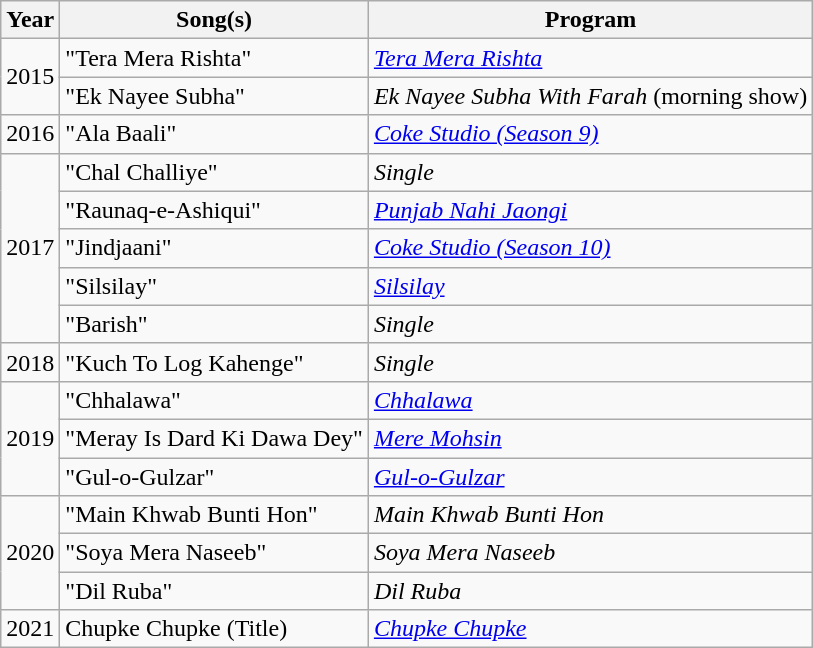<table class="wikitable">
<tr>
<th>Year</th>
<th>Song(s)</th>
<th>Program</th>
</tr>
<tr>
<td rowspan="2">2015</td>
<td>"Tera Mera Rishta"</td>
<td><em><a href='#'>Tera Mera Rishta</a></em></td>
</tr>
<tr>
<td>"Ek Nayee Subha"</td>
<td><em>Ek Nayee Subha With Farah</em> (morning show)</td>
</tr>
<tr>
<td>2016</td>
<td>"Ala Baali"</td>
<td><em><a href='#'>Coke Studio (Season 9)</a></em></td>
</tr>
<tr>
<td rowspan="5">2017</td>
<td>"Chal Challiye"</td>
<td><em>Single</em></td>
</tr>
<tr>
<td>"Raunaq-e-Ashiqui"</td>
<td><em><a href='#'>Punjab Nahi Jaongi</a></em></td>
</tr>
<tr>
<td>"Jindjaani"</td>
<td><em><a href='#'>Coke Studio (Season 10)</a></em></td>
</tr>
<tr>
<td>"Silsilay"</td>
<td><em><a href='#'>Silsilay</a></em></td>
</tr>
<tr>
<td>"Barish"</td>
<td><em>Single</em></td>
</tr>
<tr>
<td>2018</td>
<td>"Kuch To Log Kahenge"</td>
<td><em>Single</em></td>
</tr>
<tr>
<td rowspan="3">2019</td>
<td>"Chhalawa"</td>
<td><em><a href='#'>Chhalawa</a></em></td>
</tr>
<tr>
<td>"Meray Is Dard Ki Dawa Dey"</td>
<td><em><a href='#'>Mere Mohsin</a></em></td>
</tr>
<tr>
<td>"Gul-o-Gulzar"</td>
<td><em><a href='#'>Gul-o-Gulzar</a></em></td>
</tr>
<tr>
<td rowspan="3">2020</td>
<td>"Main Khwab Bunti Hon"</td>
<td><em>Main Khwab Bunti Hon</em></td>
</tr>
<tr>
<td>"Soya Mera Naseeb"</td>
<td><em>Soya Mera Naseeb</em></td>
</tr>
<tr>
<td>"Dil Ruba"</td>
<td><em>Dil Ruba</em></td>
</tr>
<tr>
<td>2021</td>
<td>Chupke Chupke (Title)</td>
<td><em><a href='#'>Chupke Chupke</a></em></td>
</tr>
</table>
